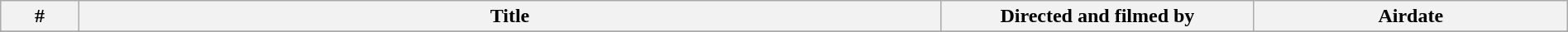<table class="wikitable plainrowheaders" width="100%">
<tr>
<th width="5%">#</th>
<th width="55%">Title</th>
<th width="20%">Directed and filmed by</th>
<th width="20%">Airdate</th>
</tr>
<tr>
</tr>
</table>
